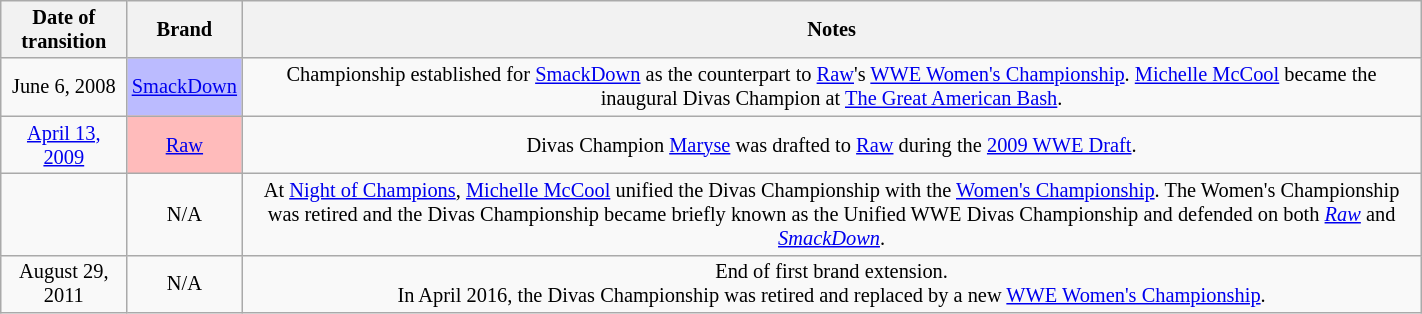<table class="wikitable" style="width:75%; font-size:85%; text-align:center;">
<tr>
<th>Date of transition</th>
<th>Brand</th>
<th>Notes</th>
</tr>
<tr>
<td>June 6, 2008</td>
<td style="background:#bbf;"><a href='#'>SmackDown</a></td>
<td>Championship established for <a href='#'>SmackDown</a> as the counterpart to <a href='#'>Raw</a>'s <a href='#'>WWE Women's Championship</a>. <a href='#'>Michelle McCool</a> became the inaugural Divas Champion at <a href='#'>The Great American Bash</a>.</td>
</tr>
<tr>
<td><a href='#'>April 13, 2009</a></td>
<td style="background:#fbb;"><a href='#'>Raw</a></td>
<td>Divas Champion <a href='#'>Maryse</a> was drafted to <a href='#'>Raw</a> during the <a href='#'>2009 WWE Draft</a>.</td>
</tr>
<tr>
<td></td>
<td>N/A</td>
<td>At <a href='#'>Night of Champions</a>, <a href='#'>Michelle McCool</a> unified the Divas Championship with the <a href='#'>Women's Championship</a>. The Women's Championship was retired and the Divas Championship became briefly known as the Unified WWE Divas Championship and defended on both <em><a href='#'>Raw</a></em> and <em><a href='#'>SmackDown</a></em>.</td>
</tr>
<tr>
<td>August 29, 2011</td>
<td>N/A</td>
<td>End of first brand extension.<br>In April 2016, the Divas Championship was retired and replaced by a new <a href='#'>WWE Women's Championship</a>.</td>
</tr>
</table>
